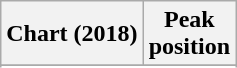<table class="wikitable sortable plainrowheaders" style="text-align:center">
<tr>
<th scope="col">Chart (2018)</th>
<th scope="col">Peak<br> position</th>
</tr>
<tr>
</tr>
<tr>
</tr>
<tr>
</tr>
</table>
